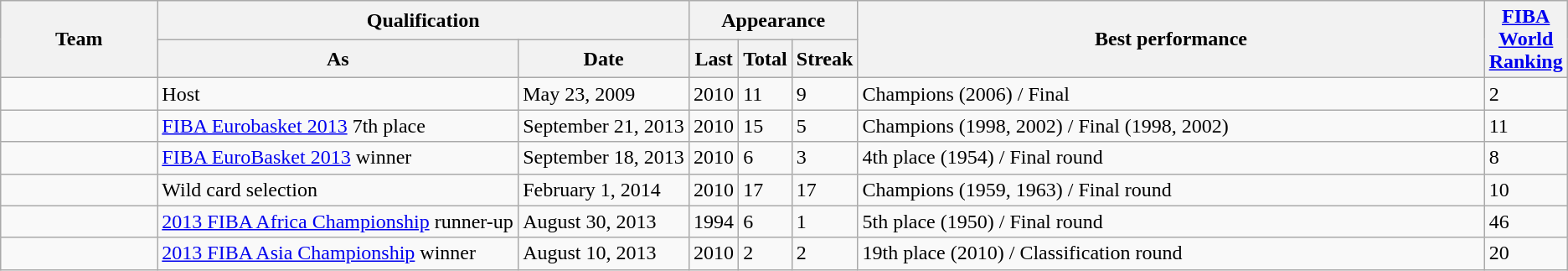<table class="wikitable">
<tr>
<th width=10% rowspan=2>Team</th>
<th colspan=2>Qualification</th>
<th colspan=3>Appearance</th>
<th width=40% rowspan=2>Best performance</th>
<th width=1% rowspan=2><a href='#'>FIBA World Ranking</a></th>
</tr>
<tr>
<th>As</th>
<th>Date</th>
<th>Last</th>
<th>Total</th>
<th>Streak</th>
</tr>
<tr>
<td></td>
<td>Host</td>
<td>May 23, 2009</td>
<td>2010</td>
<td>11</td>
<td>9</td>
<td>Champions (2006) / Final</td>
<td>2</td>
</tr>
<tr>
<td></td>
<td><a href='#'>FIBA Eurobasket 2013</a> 7th place</td>
<td>September 21, 2013</td>
<td>2010</td>
<td>15</td>
<td>5</td>
<td>Champions (1998, 2002) / Final (1998, 2002)</td>
<td>11</td>
</tr>
<tr>
<td></td>
<td><a href='#'>FIBA EuroBasket 2013</a> winner</td>
<td>September 18, 2013</td>
<td>2010</td>
<td>6</td>
<td>3</td>
<td>4th place (1954) / Final round</td>
<td>8</td>
</tr>
<tr>
<td></td>
<td>Wild card selection</td>
<td>February 1, 2014</td>
<td>2010</td>
<td>17</td>
<td>17</td>
<td>Champions (1959, 1963) / Final round</td>
<td>10</td>
</tr>
<tr>
<td></td>
<td><a href='#'>2013 FIBA Africa Championship</a> runner-up</td>
<td>August 30, 2013</td>
<td>1994</td>
<td>6</td>
<td>1</td>
<td>5th place (1950) / Final round</td>
<td>46</td>
</tr>
<tr>
<td></td>
<td><a href='#'>2013 FIBA Asia Championship</a> winner</td>
<td>August 10, 2013</td>
<td>2010</td>
<td>2</td>
<td>2</td>
<td>19th place (2010) / Classification round</td>
<td>20</td>
</tr>
</table>
